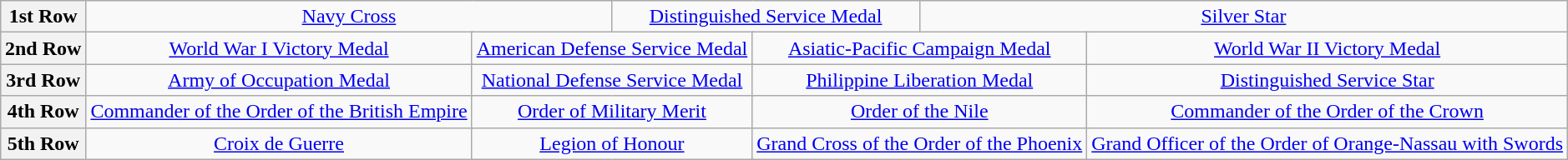<table class="wikitable" style="margin:1em auto; text-align:center;">
<tr>
<th>1st Row</th>
<td colspan="4"><a href='#'>Navy Cross</a></td>
<td colspan="4"><a href='#'>Distinguished Service Medal</a> <br></td>
<td colspan="4"><a href='#'>Silver Star</a></td>
</tr>
<tr>
<th>2nd Row</th>
<td colspan="3"><a href='#'>World War I Victory Medal</a></td>
<td colspan="3"><a href='#'>American Defense Service Medal</a></td>
<td colspan="3"><a href='#'>Asiatic-Pacific Campaign Medal</a></td>
<td colspan="3"><a href='#'>World War II Victory Medal</a></td>
</tr>
<tr>
<th>3rd Row</th>
<td colspan="3"><a href='#'>Army of Occupation Medal</a></td>
<td colspan="3"><a href='#'>National Defense Service Medal</a></td>
<td colspan="3"><a href='#'>Philippine Liberation Medal</a></td>
<td colspan="3"><a href='#'>Distinguished Service Star</a> <br></td>
</tr>
<tr>
<th>4th Row</th>
<td colspan="3"><a href='#'>Commander of the Order of the British Empire</a> <br></td>
<td colspan="3"><a href='#'>Order of Military Merit</a> <br></td>
<td colspan="3"><a href='#'>Order of the Nile</a> <br></td>
<td colspan="3"><a href='#'>Commander of the Order of the Crown</a> <br></td>
</tr>
<tr>
<th>5th Row</th>
<td colspan="3"><a href='#'>Croix de Guerre</a> <br></td>
<td colspan="3"><a href='#'>Legion of Honour</a> <br></td>
<td colspan="3"><a href='#'>Grand Cross of the Order of the Phoenix</a> <br></td>
<td colspan="3"><a href='#'>Grand Officer of the Order of Orange-Nassau with Swords</a> <br></td>
</tr>
</table>
